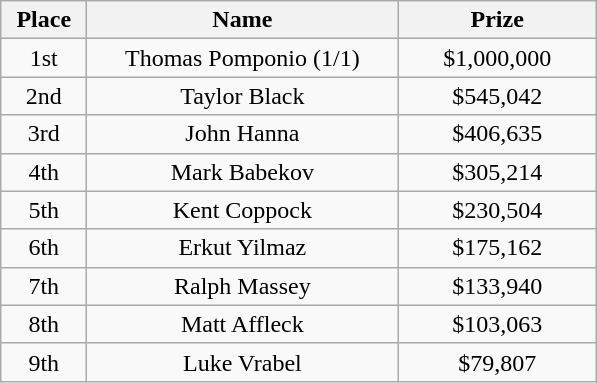<table class="wikitable">
<tr>
<th width="50">Place</th>
<th width="200">Name</th>
<th width="125">Prize</th>
</tr>
<tr>
<td align = "center">1st</td>
<td align = "center">Thomas Pomponio (1/1)</td>
<td align = "center">$1,000,000</td>
</tr>
<tr>
<td align = "center">2nd</td>
<td align = "center">Taylor Black</td>
<td align = "center">$545,042</td>
</tr>
<tr>
<td align = "center">3rd</td>
<td align = "center">John Hanna</td>
<td align = "center">$406,635</td>
</tr>
<tr>
<td align = "center">4th</td>
<td align = "center">Mark Babekov</td>
<td align = "center">$305,214</td>
</tr>
<tr>
<td align = "center">5th</td>
<td align = "center">Kent Coppock</td>
<td align = "center">$230,504</td>
</tr>
<tr>
<td align = "center">6th</td>
<td align = "center">Erkut Yilmaz</td>
<td align = "center">$175,162</td>
</tr>
<tr>
<td align = "center">7th</td>
<td align = "center">Ralph Massey</td>
<td align = "center">$133,940</td>
</tr>
<tr>
<td align = "center">8th</td>
<td align = "center">Matt Affleck</td>
<td align = "center">$103,063</td>
</tr>
<tr>
<td align = "center">9th</td>
<td align = "center">Luke Vrabel</td>
<td align = "center">$79,807</td>
</tr>
</table>
